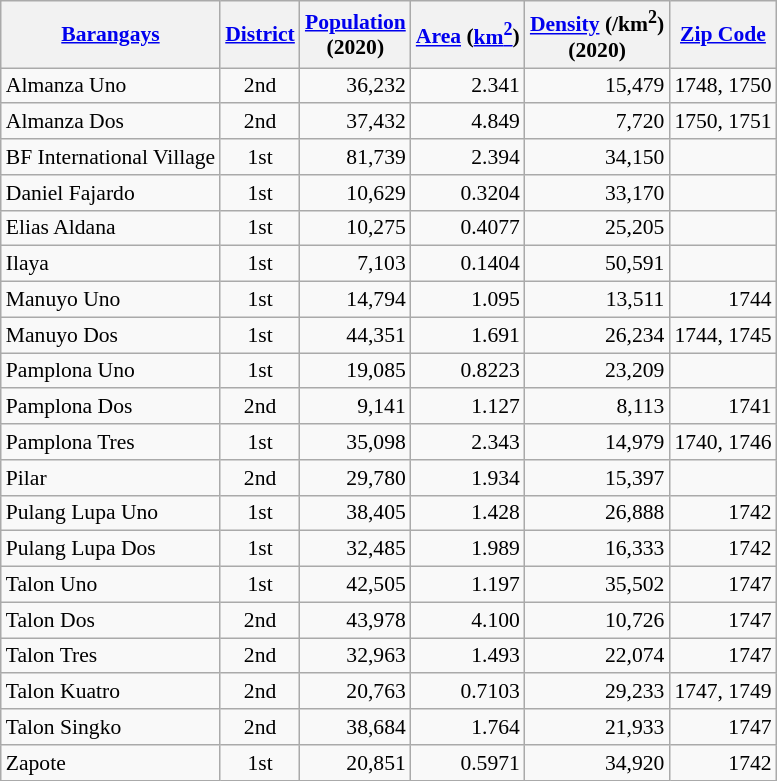<table class="wikitable sortable" style="text-align:left; font-size:90%">
<tr style="font-size:100%;">
<th><a href='#'>Barangays</a></th>
<th><a href='#'>District</a></th>
<th><a href='#'>Population</a><br>(2020)</th>
<th><a href='#'>Area</a> (<a href='#'>km<sup>2</sup></a>)</th>
<th><a href='#'>Density</a> (/km<sup>2</sup>)<br>(2020)</th>
<th><a href='#'>Zip Code</a></th>
</tr>
<tr>
<td>Almanza Uno</td>
<td align=center>2nd</td>
<td align=right>36,232</td>
<td align=right>2.341</td>
<td align=right>15,479</td>
<td align=right>1748, 1750</td>
</tr>
<tr>
<td>Almanza Dos</td>
<td align=center>2nd</td>
<td align=right>37,432</td>
<td align=right>4.849</td>
<td align=right>7,720</td>
<td align=right>1750, 1751</td>
</tr>
<tr>
<td>BF International Village</td>
<td align=center>1st</td>
<td align=right>81,739</td>
<td align=right>2.394</td>
<td align=right>34,150</td>
<td align=right></td>
</tr>
<tr>
<td>Daniel Fajardo</td>
<td align=center>1st</td>
<td align=right>10,629</td>
<td align=right>0.3204</td>
<td align=right>33,170</td>
<td align=right></td>
</tr>
<tr>
<td>Elias Aldana</td>
<td align=center>1st</td>
<td align=right>10,275</td>
<td align=right>0.4077</td>
<td align=right>25,205</td>
<td align=right></td>
</tr>
<tr>
<td>Ilaya</td>
<td align=center>1st</td>
<td align=right>7,103</td>
<td align=right>0.1404</td>
<td align=right>50,591</td>
<td align=right></td>
</tr>
<tr>
<td>Manuyo Uno</td>
<td align=center>1st</td>
<td align=right>14,794</td>
<td align=right>1.095</td>
<td align=right>13,511</td>
<td align=right>1744</td>
</tr>
<tr>
<td>Manuyo Dos</td>
<td align=center>1st</td>
<td align=right>44,351</td>
<td align=right>1.691</td>
<td align=right>26,234</td>
<td align=right>1744, 1745</td>
</tr>
<tr>
<td>Pamplona Uno</td>
<td align=center>1st</td>
<td align=right>19,085</td>
<td align=right>0.8223</td>
<td align=right>23,209</td>
<td align=right></td>
</tr>
<tr>
<td>Pamplona Dos</td>
<td align=center>2nd</td>
<td align=right>9,141</td>
<td align=right>1.127</td>
<td align=right>8,113</td>
<td align=right>1741</td>
</tr>
<tr>
<td>Pamplona Tres</td>
<td align=center>1st</td>
<td align=right>35,098</td>
<td align=right>2.343</td>
<td align=right>14,979</td>
<td align=right>1740, 1746</td>
</tr>
<tr>
<td>Pilar</td>
<td align=center>2nd</td>
<td align=right>29,780</td>
<td align=right>1.934</td>
<td align=right>15,397</td>
<td align=right></td>
</tr>
<tr>
<td>Pulang Lupa Uno</td>
<td align=center>1st</td>
<td align=right>38,405</td>
<td align=right>1.428</td>
<td align=right>26,888</td>
<td align=right>1742</td>
</tr>
<tr>
<td>Pulang Lupa Dos</td>
<td align=center>1st</td>
<td align=right>32,485</td>
<td align=right>1.989</td>
<td align=right>16,333</td>
<td align=right>1742</td>
</tr>
<tr>
<td>Talon Uno</td>
<td align=center>1st</td>
<td align=right>42,505</td>
<td align=right>1.197</td>
<td align=right>35,502</td>
<td align=right>1747</td>
</tr>
<tr>
<td>Talon Dos</td>
<td align=center>2nd</td>
<td align=right>43,978</td>
<td align=right>4.100</td>
<td align=right>10,726</td>
<td align=right>1747</td>
</tr>
<tr>
<td>Talon Tres</td>
<td align=center>2nd</td>
<td align=right>32,963</td>
<td align=right>1.493</td>
<td align=right>22,074</td>
<td align=right>1747</td>
</tr>
<tr>
<td>Talon Kuatro</td>
<td align=center>2nd</td>
<td align=right>20,763</td>
<td align=right>0.7103</td>
<td align=right>29,233</td>
<td align=right>1747, 1749</td>
</tr>
<tr>
<td>Talon Singko</td>
<td align=center>2nd</td>
<td align=right>38,684</td>
<td align=right>1.764</td>
<td align=right>21,933</td>
<td align=right>1747</td>
</tr>
<tr>
<td>Zapote</td>
<td align=center>1st</td>
<td align=right>20,851</td>
<td align=right>0.5971</td>
<td align=right>34,920</td>
<td align=right>1742</td>
</tr>
</table>
